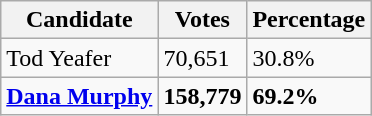<table class=wikitable>
<tr>
<th>Candidate</th>
<th>Votes</th>
<th>Percentage</th>
</tr>
<tr>
<td>Tod Yeafer</td>
<td>70,651</td>
<td>30.8%</td>
</tr>
<tr>
<td><strong><a href='#'>Dana Murphy</a></strong></td>
<td><strong>158,779</strong></td>
<td><strong>69.2%</strong></td>
</tr>
</table>
